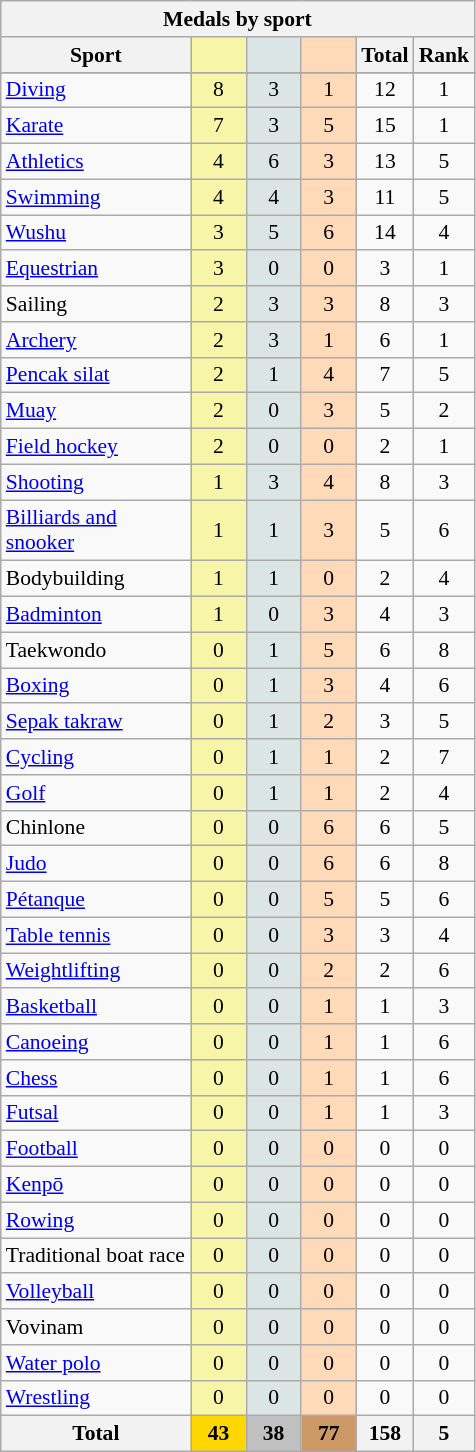<table class="wikitable" style="font-size:90%; text-align:center;">
<tr>
<th colspan=6>Medals by sport</th>
</tr>
<tr>
<th width=120>Sport</th>
<th scope="col" width=30 style="background:#F7F6A8;"></th>
<th scope="col" width=30 style="background:#DCE5E5;"></th>
<th scope="col" width=30 style="background:#FFDAB9;"></th>
<th width=30>Total</th>
<th width=30>Rank</th>
</tr>
<tr>
</tr>
<tr align=center>
<td align=left><a href='#'>Diving</a></td>
<td bgcolor=#f7f6a8>8</td>
<td bgcolor=#dce5e5>3</td>
<td bgcolor=#ffdab9>1</td>
<td>12</td>
<td>1</td>
</tr>
<tr align=center>
<td align=left><a href='#'>Karate</a></td>
<td bgcolor=#f7f6a8>7</td>
<td bgcolor=#dce5e5>3</td>
<td bgcolor=#ffdab9>5</td>
<td>15</td>
<td>1</td>
</tr>
<tr align=center>
<td align=left><a href='#'>Athletics</a></td>
<td bgcolor=#f7f6a8>4</td>
<td bgcolor=#dce5e5>6</td>
<td bgcolor=#ffdab9>3</td>
<td>13</td>
<td>5</td>
</tr>
<tr align=center>
<td align=left><a href='#'>Swimming</a></td>
<td bgcolor=#f7f6a8>4</td>
<td bgcolor=#dce5e5>4</td>
<td bgcolor=#ffdab9>3</td>
<td>11</td>
<td>5</td>
</tr>
<tr align=center>
<td align=left><a href='#'>Wushu</a></td>
<td bgcolor=#f7f6a8>3</td>
<td bgcolor=#dce5e5>5</td>
<td bgcolor=#ffdab9>6</td>
<td>14</td>
<td>4</td>
</tr>
<tr align=center>
<td align=left><a href='#'>Equestrian</a></td>
<td bgcolor=#f7f6a8>3</td>
<td bgcolor=#dce5e5>0</td>
<td bgcolor=#ffdab9>0</td>
<td>3</td>
<td>1</td>
</tr>
<tr align=center>
<td align=left>Sailing</td>
<td bgcolor=#f7f6a8>2</td>
<td bgcolor=#dce5e5>3</td>
<td bgcolor=#ffdab9>3</td>
<td>8</td>
<td>3</td>
</tr>
<tr align=center>
<td align=left><a href='#'>Archery</a></td>
<td bgcolor=#f7f6a8>2</td>
<td bgcolor=#dce5e5>3</td>
<td bgcolor=#ffdab9>1</td>
<td>6</td>
<td>1</td>
</tr>
<tr align=center>
<td align=left><a href='#'>Pencak silat</a></td>
<td bgcolor=#f7f6a8>2</td>
<td bgcolor=#dce5e5>1</td>
<td bgcolor=#ffdab9>4</td>
<td>7</td>
<td>5</td>
</tr>
<tr align=center>
<td align=left><a href='#'>Muay</a></td>
<td bgcolor=#f7f6a8>2</td>
<td bgcolor=#dce5e5>0</td>
<td bgcolor=#ffdab9>3</td>
<td>5</td>
<td>2</td>
</tr>
<tr align=center>
<td align=left><a href='#'>Field hockey</a></td>
<td bgcolor=#f7f6a8>2</td>
<td bgcolor=#dce5e5>0</td>
<td bgcolor=#ffdab9>0</td>
<td>2</td>
<td>1</td>
</tr>
<tr align=center>
<td align=left><a href='#'>Shooting</a></td>
<td bgcolor=#f7f6a8>1</td>
<td bgcolor=#dce5e5>3</td>
<td bgcolor=#ffdab9>4</td>
<td>8</td>
<td>3</td>
</tr>
<tr align=center>
<td align=left><a href='#'>Billiards and snooker</a></td>
<td bgcolor=#f7f6a8>1</td>
<td bgcolor=#dce5e5>1</td>
<td bgcolor=#ffdab9>3</td>
<td>5</td>
<td>6</td>
</tr>
<tr align=center>
<td align=left>Bodybuilding</td>
<td bgcolor=#f7f6a8>1</td>
<td bgcolor=#dce5e5>1</td>
<td bgcolor=#ffdab9>0</td>
<td>2</td>
<td>4</td>
</tr>
<tr align=center>
<td align=left><a href='#'>Badminton</a></td>
<td bgcolor=#f7f6a8>1</td>
<td bgcolor=#dce5e5>0</td>
<td bgcolor=#ffdab9>3</td>
<td>4</td>
<td>3</td>
</tr>
<tr align=center>
<td align=left>Taekwondo</td>
<td bgcolor=#f7f6a8>0</td>
<td bgcolor=#dce5e5>1</td>
<td bgcolor=#ffdab9>5</td>
<td>6</td>
<td>8</td>
</tr>
<tr align=center>
<td align=left><a href='#'>Boxing</a></td>
<td bgcolor=#f7f6a8>0</td>
<td bgcolor=#dce5e5>1</td>
<td bgcolor=#ffdab9>3</td>
<td>4</td>
<td>6</td>
</tr>
<tr align=center>
<td align=left><a href='#'>Sepak takraw</a></td>
<td bgcolor=#f7f6a8>0</td>
<td bgcolor=#dce5e5>1</td>
<td bgcolor=#ffdab9>2</td>
<td>3</td>
<td>5</td>
</tr>
<tr align=center>
<td align=left><a href='#'>Cycling</a></td>
<td bgcolor=#f7f6a8>0</td>
<td bgcolor=#dce5e5>1</td>
<td bgcolor=#ffdab9>1</td>
<td>2</td>
<td>7</td>
</tr>
<tr align=center>
<td align=left><a href='#'>Golf</a></td>
<td bgcolor=#f7f6a8>0</td>
<td bgcolor=#dce5e5>1</td>
<td bgcolor=#ffdab9>1</td>
<td>2</td>
<td>4</td>
</tr>
<tr align=center>
<td align=left>Chinlone</td>
<td bgcolor=#f7f6a8>0</td>
<td bgcolor=#dce5e5>0</td>
<td bgcolor=#ffdab9>6</td>
<td>6</td>
<td>5</td>
</tr>
<tr align=center>
<td align=left><a href='#'>Judo</a></td>
<td bgcolor=#f7f6a8>0</td>
<td bgcolor=#dce5e5>0</td>
<td bgcolor=#ffdab9>6</td>
<td>6</td>
<td>8</td>
</tr>
<tr align=center>
<td align=left><a href='#'>Pétanque</a></td>
<td bgcolor=#f7f6a8>0</td>
<td bgcolor=#dce5e5>0</td>
<td bgcolor=#ffdab9>5</td>
<td>5</td>
<td>6</td>
</tr>
<tr align=center>
<td align=left><a href='#'>Table tennis</a></td>
<td bgcolor=#f7f6a8>0</td>
<td bgcolor=#dce5e5>0</td>
<td bgcolor=#ffdab9>3</td>
<td>3</td>
<td>4</td>
</tr>
<tr align=center>
<td align=left><a href='#'>Weightlifting</a></td>
<td bgcolor=#f7f6a8>0</td>
<td bgcolor=#dce5e5>0</td>
<td bgcolor=#ffdab9>2</td>
<td>2</td>
<td>6</td>
</tr>
<tr align=center>
<td align=left><a href='#'>Basketball</a></td>
<td bgcolor=#f7f6a8>0</td>
<td bgcolor=#dce5e5>0</td>
<td bgcolor=#ffdab9>1</td>
<td>1</td>
<td>3</td>
</tr>
<tr align=center>
<td align=left><a href='#'>Canoeing</a></td>
<td bgcolor=#f7f6a8>0</td>
<td bgcolor=#dce5e5>0</td>
<td bgcolor=#ffdab9>1</td>
<td>1</td>
<td>6</td>
</tr>
<tr align=center>
<td align=left><a href='#'>Chess</a></td>
<td bgcolor=#f7f6a8>0</td>
<td bgcolor=#dce5e5>0</td>
<td bgcolor=#ffdab9>1</td>
<td>1</td>
<td>6</td>
</tr>
<tr align=center>
<td align=left><a href='#'>Futsal</a></td>
<td bgcolor=#f7f6a8>0</td>
<td bgcolor=#dce5e5>0</td>
<td bgcolor=#ffdab9>1</td>
<td>1</td>
<td>3</td>
</tr>
<tr align=center>
<td align=left><a href='#'>Football</a></td>
<td bgcolor=#f7f6a8>0</td>
<td bgcolor=#dce5e5>0</td>
<td bgcolor=#ffdab9>0</td>
<td>0</td>
<td>0</td>
</tr>
<tr align=center>
<td align=left><a href='#'>Kenpō</a></td>
<td bgcolor=#f7f6a8>0</td>
<td bgcolor=#dce5e5>0</td>
<td bgcolor=#ffdab9>0</td>
<td>0</td>
<td>0</td>
</tr>
<tr align=center>
<td align=left><a href='#'>Rowing</a></td>
<td bgcolor=#f7f6a8>0</td>
<td bgcolor=#dce5e5>0</td>
<td bgcolor=#ffdab9>0</td>
<td>0</td>
<td>0</td>
</tr>
<tr align=center>
<td align=left>Traditional boat race</td>
<td bgcolor=#f7f6a8>0</td>
<td bgcolor=#dce5e5>0</td>
<td bgcolor=#ffdab9>0</td>
<td>0</td>
<td>0</td>
</tr>
<tr align=center>
<td align=left><a href='#'>Volleyball</a></td>
<td bgcolor=#f7f6a8>0</td>
<td bgcolor=#dce5e5>0</td>
<td bgcolor=#ffdab9>0</td>
<td>0</td>
<td>0</td>
</tr>
<tr align=center>
<td align=left>Vovinam</td>
<td bgcolor=#f7f6a8>0</td>
<td bgcolor=#dce5e5>0</td>
<td bgcolor=#ffdab9>0</td>
<td>0</td>
<td>0</td>
</tr>
<tr align=center>
<td align=left><a href='#'>Water polo</a></td>
<td bgcolor=#f7f6a8>0</td>
<td bgcolor=#dce5e5>0</td>
<td bgcolor=#ffdab9>0</td>
<td>0</td>
<td>0</td>
</tr>
<tr align=center>
<td align=left><a href='#'>Wrestling</a></td>
<td bgcolor=#f7f6a8>0</td>
<td bgcolor=#dce5e5>0</td>
<td bgcolor=#ffdab9>0</td>
<td>0</td>
<td>0</td>
</tr>
<tr>
<th>Total</th>
<th style="background:gold;">43</th>
<th style="background:silver;">38</th>
<th style="background:#c96;">77</th>
<th>158</th>
<th>5</th>
</tr>
</table>
